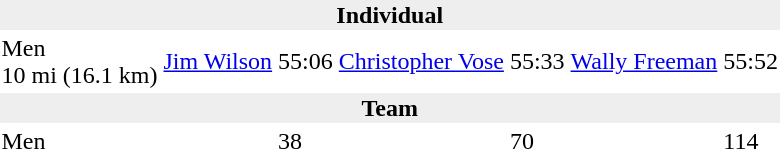<table>
<tr>
<td colspan=7 bgcolor=#eeeeee style=text-align:center;><strong>Individual</strong></td>
</tr>
<tr>
<td>Men<br>10 mi (16.1 km)</td>
<td><a href='#'>Jim Wilson</a><br></td>
<td>55:06</td>
<td><a href='#'>Christopher Vose</a><br></td>
<td>55:33</td>
<td><a href='#'>Wally Freeman</a><br></td>
<td>55:52</td>
</tr>
<tr>
<td colspan=7 bgcolor=#eeeeee style=text-align:center;><strong>Team</strong></td>
</tr>
<tr>
<td>Men</td>
<td></td>
<td>38</td>
<td></td>
<td>70</td>
<td> <br> </td>
<td>114</td>
</tr>
</table>
